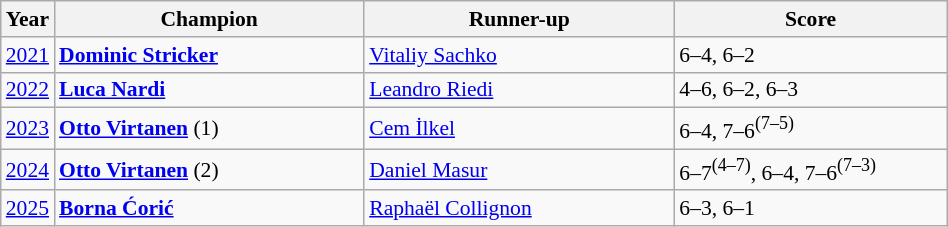<table class="wikitable" style="font-size:90%">
<tr>
<th>Year</th>
<th style="width:200px;">Champion</th>
<th style="width:200px;">Runner-up</th>
<th style="width:175px;">Score</th>
</tr>
<tr>
<td><a href='#'>2021</a></td>
<td> <strong><a href='#'>Dominic Stricker</a></strong></td>
<td> <a href='#'>Vitaliy Sachko</a></td>
<td>6–4, 6–2</td>
</tr>
<tr>
<td><a href='#'>2022</a></td>
<td> <strong><a href='#'>Luca Nardi</a></strong></td>
<td> <a href='#'>Leandro Riedi</a></td>
<td>4–6, 6–2, 6–3</td>
</tr>
<tr>
<td><a href='#'>2023</a></td>
<td> <strong><a href='#'>Otto Virtanen</a></strong> (1)</td>
<td> <a href='#'>Cem İlkel</a></td>
<td>6–4, 7–6<sup>(7–5)</sup></td>
</tr>
<tr>
<td><a href='#'>2024</a></td>
<td> <strong><a href='#'>Otto Virtanen</a></strong> (2)</td>
<td> <a href='#'>Daniel Masur</a></td>
<td>6–7<sup>(4–7)</sup>, 6–4, 7–6<sup>(7–3)</sup></td>
</tr>
<tr>
<td><a href='#'>2025</a></td>
<td> <strong><a href='#'>Borna Ćorić</a></strong></td>
<td> <a href='#'>Raphaël Collignon</a></td>
<td>6–3, 6–1</td>
</tr>
</table>
